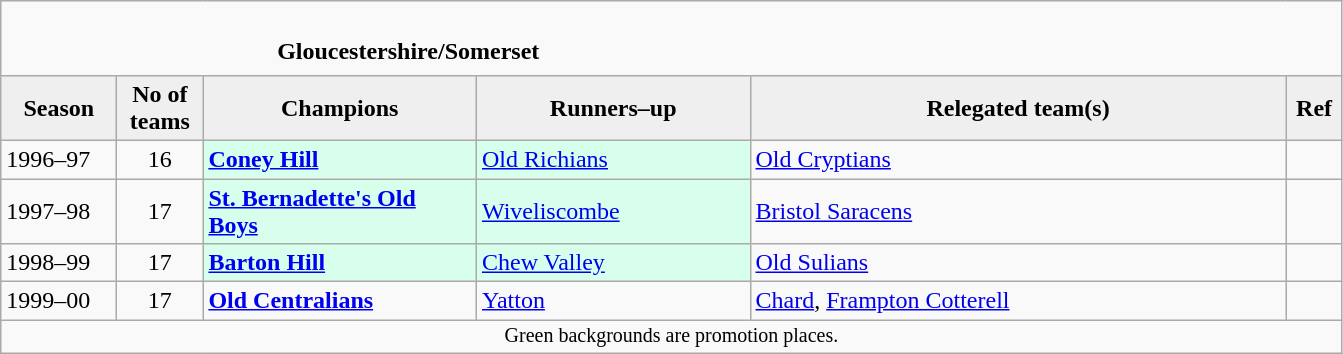<table class="wikitable" style="text-align: left;">
<tr>
<td colspan="11" cellpadding="0" cellspacing="0"><br><table border="0" style="width:100%;" cellpadding="0" cellspacing="0">
<tr>
<td style="width:20%; border:0;"></td>
<td style="border:0;"><strong>Gloucestershire/Somerset</strong></td>
<td style="width:20%; border:0;"></td>
</tr>
</table>
</td>
</tr>
<tr>
<th style="background:#efefef; width:70px;">Season</th>
<th style="background:#efefef; width:50px;">No of teams</th>
<th style="background:#efefef; width:175px;">Champions</th>
<th style="background:#efefef; width:175px;">Runners–up</th>
<th style="background:#efefef; width:350px;">Relegated team(s)</th>
<th style="background:#efefef; width:30px;">Ref</th>
</tr>
<tr align=left>
<td>1996–97</td>
<td style="text-align: center;">16</td>
<td style="background:#d8ffeb;"><strong><a href='#'>Coney Hill</a></strong></td>
<td style="background:#d8ffeb;"><a href='#'>Old Richians</a></td>
<td><a href='#'>Old Cryptians</a></td>
<td></td>
</tr>
<tr>
<td>1997–98</td>
<td style="text-align: center;">17</td>
<td style="background:#d8ffeb;"><strong><a href='#'>St. Bernadette's Old Boys</a></strong></td>
<td style="background:#d8ffeb;"><a href='#'>Wiveliscombe</a></td>
<td><a href='#'>Bristol Saracens</a></td>
<td></td>
</tr>
<tr>
<td>1998–99</td>
<td style="text-align: center;">17</td>
<td style="background:#d8ffeb;"><strong><a href='#'>Barton Hill</a></strong></td>
<td style="background:#d8ffeb;"><a href='#'>Chew Valley</a></td>
<td><a href='#'>Old Sulians</a></td>
<td></td>
</tr>
<tr>
<td>1999–00</td>
<td style="text-align: center;">17</td>
<td><strong><a href='#'>Old Centralians</a></strong></td>
<td><a href='#'>Yatton</a></td>
<td><a href='#'>Chard</a>, <a href='#'>Frampton Cotterell</a></td>
<td></td>
</tr>
<tr>
<td colspan="15"  style="border:0; font-size:smaller; text-align:center;">Green backgrounds are promotion places.</td>
</tr>
</table>
